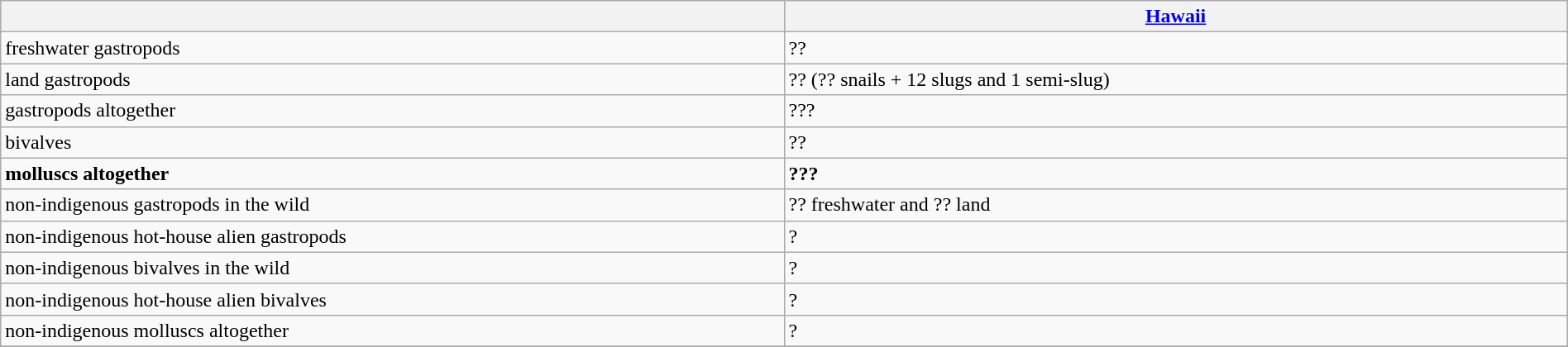<table width=100% class="wikitable">
<tr>
<th width=25%></th>
<th width=25%><a href='#'>Hawaii</a></th>
</tr>
<tr>
<td>freshwater gastropods</td>
<td>??</td>
</tr>
<tr>
<td>land gastropods</td>
<td>?? (?? snails + 12 slugs and 1 semi-slug)</td>
</tr>
<tr>
<td>gastropods altogether</td>
<td>???</td>
</tr>
<tr>
<td>bivalves</td>
<td>??</td>
</tr>
<tr>
<td><strong>molluscs altogether</strong></td>
<td><strong>???</strong></td>
</tr>
<tr>
<td>non-indigenous gastropods in the wild</td>
<td>?? freshwater and ?? land</td>
</tr>
<tr>
<td>non-indigenous hot-house alien gastropods</td>
<td>?</td>
</tr>
<tr>
<td>non-indigenous bivalves in the wild</td>
<td>?</td>
</tr>
<tr>
<td>non-indigenous hot-house alien bivalves</td>
<td>?</td>
</tr>
<tr>
<td>non-indigenous molluscs altogether</td>
<td>?</td>
</tr>
<tr>
</tr>
</table>
